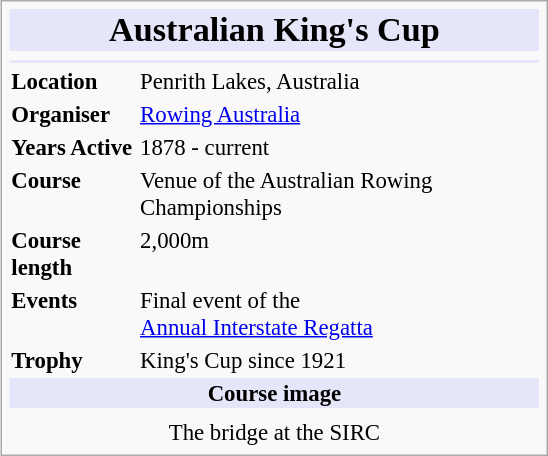<table class="infobox" style="width: 24em; font-size: 95%;">
<tr>
<td colspan="2" style="text-align: center; font-size: 150%;background:lavender;"><strong>Australian King's Cup</strong></td>
</tr>
<tr>
<td colspan="2" style="width:100%; vertical-align:middle; text-align:center;"></td>
</tr>
<tr>
<td colspan="2" style="text-align: center; font-size: 100%; background:lavender;"></td>
</tr>
<tr>
<td><strong>Location</strong></td>
<td>Penrith Lakes, Australia</td>
</tr>
<tr>
<td><strong>Organiser</strong></td>
<td><a href='#'>Rowing Australia</a></td>
</tr>
<tr>
<td><strong>Years Active</strong></td>
<td>1878 - current</td>
</tr>
<tr>
<td><strong>Course</strong></td>
<td>Venue of the Australian Rowing Championships</td>
</tr>
<tr>
<td><strong>Course length</strong></td>
<td>2,000m</td>
</tr>
<tr>
<td><strong>Events</strong></td>
<td>Final event of the <br> <a href='#'>Annual Interstate Regatta</a></td>
</tr>
<tr>
<td><strong>Trophy</strong></td>
<td>King's Cup since 1921</td>
</tr>
<tr>
<td colspan="2" style="text-align: center; font-size: 100%; background:lavender;"><strong>Course image</strong></td>
</tr>
<tr>
<td colspan="2" style="width:100%; vertical-align:middle; text-align:center;"></td>
</tr>
<tr>
<td colspan="2" style="text-align: center; font-size: 100%;">The bridge at the SIRC</td>
</tr>
</table>
